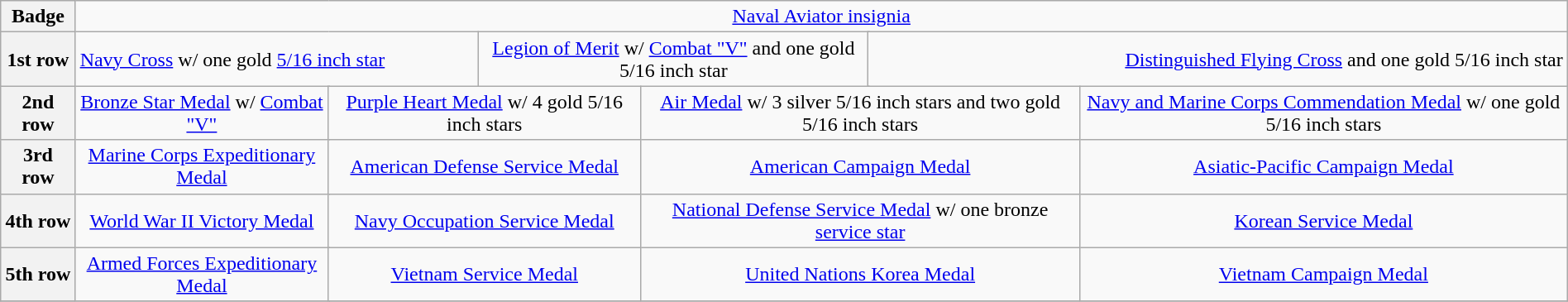<table class="wikitable" style="margin:1em auto; text-align:center;">
<tr>
<th>Badge</th>
<td colspan="13"><a href='#'>Naval Aviator insignia</a></td>
</tr>
<tr>
<th>1st row</th>
<td colspan="4" align="left"><a href='#'>Navy Cross</a> w/ one gold <a href='#'>5/16 inch star</a></td>
<td colspan="4"><a href='#'>Legion of Merit</a> w/ <a href='#'>Combat "V"</a> and one gold 5/16 inch star</td>
<td colspan="4" align="right"><a href='#'>Distinguished Flying Cross</a> and one gold 5/16 inch star</td>
</tr>
<tr>
<th>2nd row</th>
<td colspan="3"><a href='#'>Bronze Star Medal</a> w/ <a href='#'>Combat "V"</a></td>
<td colspan="3"><a href='#'>Purple Heart Medal</a> w/ 4 gold 5/16 inch stars</td>
<td colspan="3"><a href='#'>Air Medal</a> w/ 3 silver 5/16 inch stars and two gold 5/16 inch stars</td>
<td colspan="3"><a href='#'>Navy and Marine Corps Commendation Medal</a> w/ one gold 5/16 inch stars</td>
</tr>
<tr>
<th>3rd row</th>
<td colspan="3"><a href='#'>Marine Corps Expeditionary Medal</a></td>
<td colspan="3"><a href='#'>American Defense Service Medal</a></td>
<td colspan="3"><a href='#'>American Campaign Medal</a></td>
<td colspan="3"><a href='#'>Asiatic-Pacific Campaign Medal</a></td>
</tr>
<tr>
<th>4th row</th>
<td colspan="3"><a href='#'>World War II Victory Medal</a></td>
<td colspan="3"><a href='#'>Navy Occupation Service Medal</a></td>
<td colspan="3"><a href='#'>National Defense Service Medal</a> w/ one bronze <a href='#'>service star</a></td>
<td colspan="3"><a href='#'>Korean Service Medal</a></td>
</tr>
<tr>
<th>5th row</th>
<td colspan="3"><a href='#'>Armed Forces Expeditionary Medal</a></td>
<td colspan="3"><a href='#'>Vietnam Service Medal</a></td>
<td colspan="3"><a href='#'>United Nations Korea Medal</a></td>
<td colspan="3"><a href='#'>Vietnam Campaign Medal</a></td>
</tr>
<tr>
</tr>
</table>
